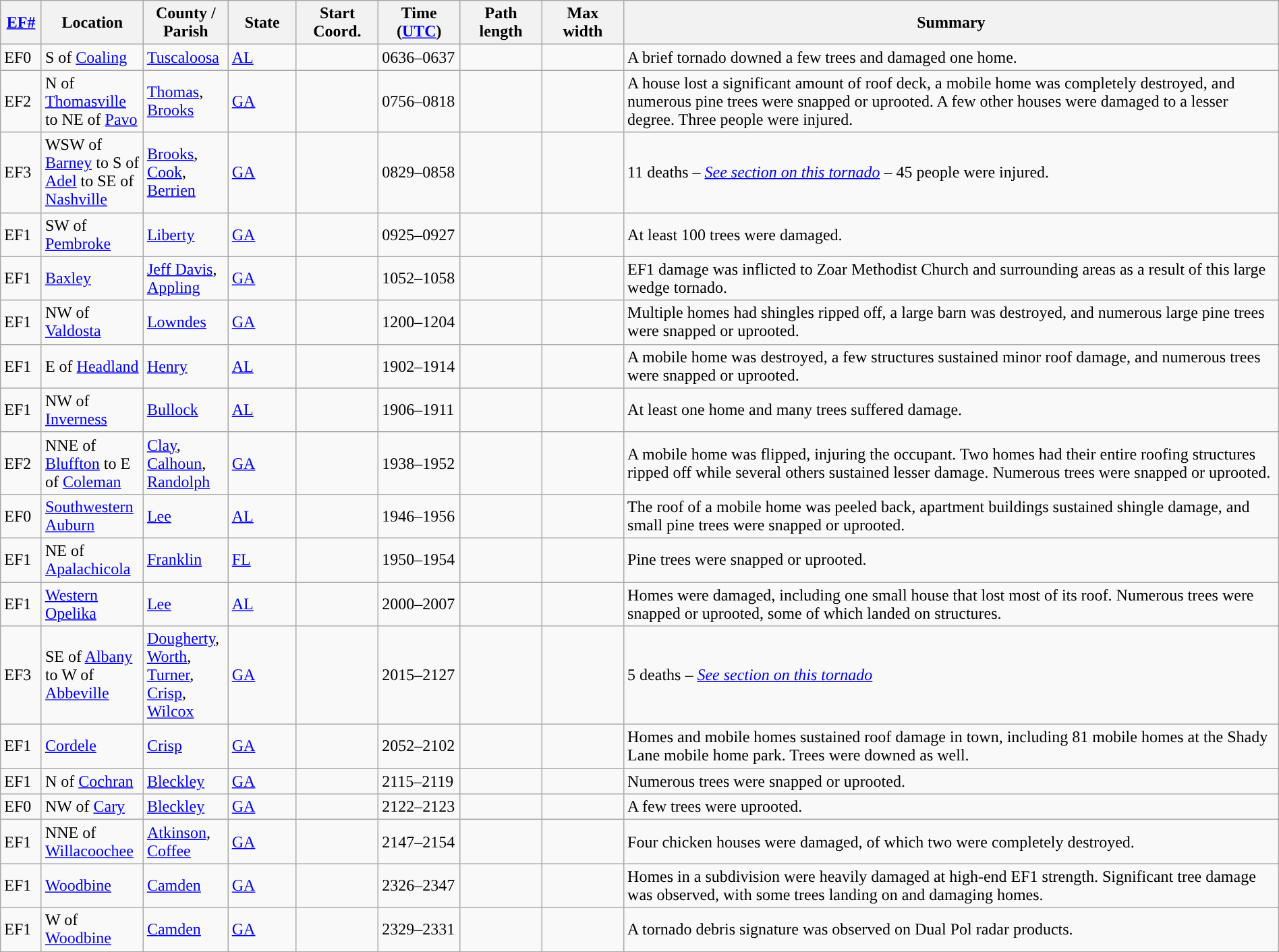<table class="wikitable sortable" style="width:100%;">
<tr>
<th scope="col"  style="width:3%; text-align:center;"><a href='#'>EF#</a></th>
<th scope="col"  style="width:7%; text-align:center;" class="unsortable">Location</th>
<th scope="col"  style="width:6%; text-align:center;" class="unsortable">County / Parish</th>
<th scope="col"  style="width:5%; text-align:center;">State</th>
<th scope="col"  style="width:6%; text-align:center;">Start Coord.</th>
<th scope="col"  style="width:6%; text-align:center;">Time (<a href='#'>UTC</a>)</th>
<th scope="col"  style="width:6%; text-align:center;">Path length</th>
<th scope="col"  style="width:6%; text-align:center;">Max width</th>
<th scope="col" class="unsortable" style="width:48%; text-align:center;">Summary</th>
</tr>
<tr>
<td>EF0</td>
<td>S of <a href='#'>Coaling</a></td>
<td><a href='#'>Tuscaloosa</a></td>
<td><a href='#'>AL</a></td>
<td></td>
<td>0636–0637</td>
<td></td>
<td></td>
<td>A brief tornado downed a few trees and damaged one home.</td>
</tr>
<tr>
<td>EF2</td>
<td>N of <a href='#'>Thomasville</a> to NE of <a href='#'>Pavo</a></td>
<td><a href='#'>Thomas</a>, <a href='#'>Brooks</a></td>
<td><a href='#'>GA</a></td>
<td></td>
<td>0756–0818</td>
<td></td>
<td></td>
<td>A house lost a significant amount of roof deck, a mobile home was completely destroyed, and numerous pine trees were snapped or uprooted. A few other houses were damaged to a lesser degree. Three people were injured.</td>
</tr>
<tr>
<td>EF3</td>
<td>WSW of <a href='#'>Barney</a> to S of <a href='#'>Adel</a> to SE of <a href='#'>Nashville</a></td>
<td><a href='#'>Brooks</a>, <a href='#'>Cook</a>, <a href='#'>Berrien</a></td>
<td><a href='#'>GA</a></td>
<td></td>
<td>0829–0858</td>
<td></td>
<td></td>
<td>11 deaths – <em><a href='#'>See section on this tornado</a></em> – 45 people were injured.</td>
</tr>
<tr>
<td>EF1</td>
<td>SW of <a href='#'>Pembroke</a></td>
<td><a href='#'>Liberty</a></td>
<td><a href='#'>GA</a></td>
<td></td>
<td>0925–0927</td>
<td></td>
<td></td>
<td>At least 100 trees were damaged.</td>
</tr>
<tr>
<td>EF1</td>
<td><a href='#'>Baxley</a></td>
<td><a href='#'>Jeff Davis</a>, <a href='#'>Appling</a></td>
<td><a href='#'>GA</a></td>
<td></td>
<td>1052–1058</td>
<td></td>
<td></td>
<td>EF1 damage was inflicted to Zoar Methodist Church and surrounding areas as a result of this large wedge tornado.</td>
</tr>
<tr>
<td>EF1</td>
<td>NW of <a href='#'>Valdosta</a></td>
<td><a href='#'>Lowndes</a></td>
<td><a href='#'>GA</a></td>
<td></td>
<td>1200–1204</td>
<td></td>
<td></td>
<td>Multiple homes had shingles ripped off, a large barn was destroyed, and numerous large pine trees were snapped or uprooted.</td>
</tr>
<tr>
<td>EF1</td>
<td>E of <a href='#'>Headland</a></td>
<td><a href='#'>Henry</a></td>
<td><a href='#'>AL</a></td>
<td></td>
<td>1902–1914</td>
<td></td>
<td></td>
<td>A mobile home was destroyed, a few structures sustained minor roof damage, and numerous trees were snapped or uprooted.</td>
</tr>
<tr>
<td>EF1</td>
<td>NW of <a href='#'>Inverness</a></td>
<td><a href='#'>Bullock</a></td>
<td><a href='#'>AL</a></td>
<td></td>
<td>1906–1911</td>
<td></td>
<td></td>
<td>At least one home and many trees suffered damage.</td>
</tr>
<tr>
<td>EF2</td>
<td>NNE of <a href='#'>Bluffton</a> to E of <a href='#'>Coleman</a></td>
<td><a href='#'>Clay</a>, <a href='#'>Calhoun</a>, <a href='#'>Randolph</a></td>
<td><a href='#'>GA</a></td>
<td></td>
<td>1938–1952</td>
<td></td>
<td></td>
<td>A mobile home was flipped, injuring the occupant. Two homes had their entire roofing structures ripped off while several others sustained lesser damage. Numerous trees were snapped or uprooted.</td>
</tr>
<tr>
<td>EF0</td>
<td><a href='#'>Southwestern Auburn</a></td>
<td><a href='#'>Lee</a></td>
<td><a href='#'>AL</a></td>
<td></td>
<td>1946–1956</td>
<td></td>
<td></td>
<td>The roof of a mobile home was peeled back, apartment buildings sustained shingle damage, and small pine trees were snapped or uprooted.</td>
</tr>
<tr>
<td>EF1</td>
<td>NE of <a href='#'>Apalachicola</a></td>
<td><a href='#'>Franklin</a></td>
<td><a href='#'>FL</a></td>
<td></td>
<td>1950–1954</td>
<td></td>
<td></td>
<td>Pine trees were snapped or uprooted.</td>
</tr>
<tr>
<td>EF1</td>
<td><a href='#'>Western Opelika</a></td>
<td><a href='#'>Lee</a></td>
<td><a href='#'>AL</a></td>
<td></td>
<td>2000–2007</td>
<td></td>
<td></td>
<td>Homes were damaged, including one small house that lost most of its roof. Numerous trees were snapped or uprooted, some of which landed on structures.</td>
</tr>
<tr>
<td>EF3</td>
<td>SE of <a href='#'>Albany</a> to W of <a href='#'>Abbeville</a></td>
<td><a href='#'>Dougherty</a>, <a href='#'>Worth</a>, <a href='#'>Turner</a>, <a href='#'>Crisp</a>, <a href='#'>Wilcox</a></td>
<td><a href='#'>GA</a></td>
<td></td>
<td>2015–2127</td>
<td></td>
<td></td>
<td>5 deaths – <em><a href='#'>See section on this tornado</a></em><br></td>
</tr>
<tr>
<td>EF1</td>
<td><a href='#'>Cordele</a></td>
<td><a href='#'>Crisp</a></td>
<td><a href='#'>GA</a></td>
<td></td>
<td>2052–2102</td>
<td></td>
<td></td>
<td>Homes and mobile homes sustained roof damage in town, including 81 mobile homes at the Shady Lane mobile home park. Trees were downed as well.</td>
</tr>
<tr>
<td>EF1</td>
<td>N of <a href='#'>Cochran</a></td>
<td><a href='#'>Bleckley</a></td>
<td><a href='#'>GA</a></td>
<td></td>
<td>2115–2119</td>
<td></td>
<td></td>
<td>Numerous trees were snapped or uprooted.</td>
</tr>
<tr>
<td>EF0</td>
<td>NW of <a href='#'>Cary</a></td>
<td><a href='#'>Bleckley</a></td>
<td><a href='#'>GA</a></td>
<td></td>
<td>2122–2123</td>
<td></td>
<td></td>
<td>A few trees were uprooted.</td>
</tr>
<tr>
<td>EF1</td>
<td>NNE of <a href='#'>Willacoochee</a></td>
<td><a href='#'>Atkinson</a>, <a href='#'>Coffee</a></td>
<td><a href='#'>GA</a></td>
<td></td>
<td>2147–2154</td>
<td></td>
<td></td>
<td>Four chicken houses were damaged, of which two were completely destroyed.</td>
</tr>
<tr>
<td>EF1</td>
<td><a href='#'>Woodbine</a></td>
<td><a href='#'>Camden</a></td>
<td><a href='#'>GA</a></td>
<td></td>
<td>2326–2347</td>
<td></td>
<td></td>
<td>Homes in a subdivision were heavily damaged at high-end EF1 strength. Significant tree damage was observed, with some trees landing on and damaging homes.</td>
</tr>
<tr>
<td>EF1</td>
<td>W of <a href='#'>Woodbine</a></td>
<td><a href='#'>Camden</a></td>
<td><a href='#'>GA</a></td>
<td></td>
<td>2329–2331</td>
<td></td>
<td></td>
<td>A tornado debris signature was observed on Dual Pol radar products.</td>
</tr>
<tr>
</tr>
</table>
